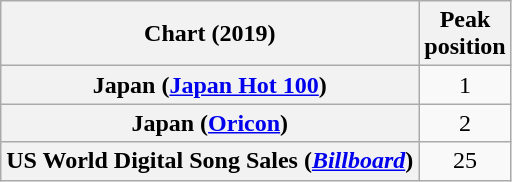<table class="wikitable sortable plainrowheaders" style="text-align:center">
<tr>
<th>Chart (2019)</th>
<th>Peak<br>position</th>
</tr>
<tr>
<th scope="row">Japan (<a href='#'>Japan Hot 100</a>)</th>
<td>1</td>
</tr>
<tr>
<th scope="row">Japan (<a href='#'>Oricon</a>)</th>
<td>2</td>
</tr>
<tr>
<th scope="row">US World Digital Song Sales (<em><a href='#'>Billboard</a></em>)</th>
<td>25</td>
</tr>
</table>
